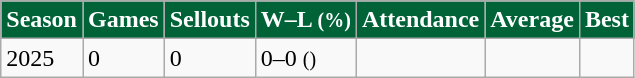<table class="wikitable">
<tr style="background: #006338; color: #FFFFFF" align="center">
<td><strong>Season</strong></td>
<td><strong>Games</strong></td>
<td><strong>Sellouts</strong></td>
<td><strong>W–L  <small>(%)</small> </strong></td>
<td><strong>Attendance</strong></td>
<td><strong>Average</strong></td>
<td><strong>Best</strong></td>
</tr>
<tr>
<td>2025</td>
<td>0</td>
<td>0</td>
<td>0–0 <small>()</small></td>
<td></td>
<td></td>
<td></td>
</tr>
</table>
